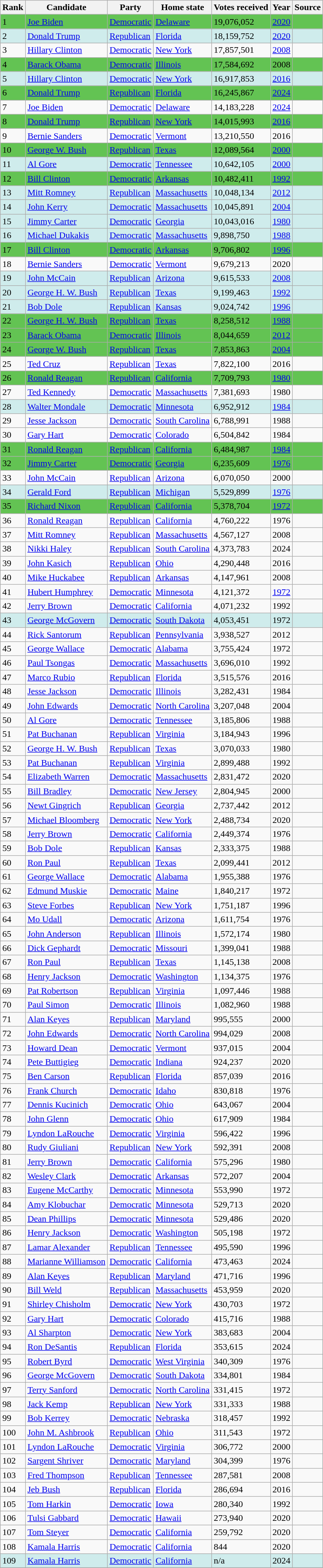<table class="wikitable sortable">
<tr>
<th>Rank</th>
<th>Candidate</th>
<th>Party</th>
<th>Home state</th>
<th>Votes received</th>
<th>Year</th>
<th class="unsortable">Source</th>
</tr>
<tr style="background:#63c353">
<td>1</td>
<td><a href='#'>Joe Biden</a></td>
<td><a href='#'>Democratic</a></td>
<td><a href='#'>Delaware</a></td>
<td>19,076,052</td>
<td><a href='#'>2020</a></td>
<td></td>
</tr>
<tr style="background:#CFECEC">
<td>2</td>
<td><a href='#'>Donald Trump</a></td>
<td><a href='#'>Republican</a></td>
<td><a href='#'>Florida</a></td>
<td>18,159,752</td>
<td><a href='#'>2020</a></td>
<td></td>
</tr>
<tr>
<td>3</td>
<td><a href='#'>Hillary Clinton</a></td>
<td><a href='#'>Democratic</a></td>
<td><a href='#'>New York</a></td>
<td>17,857,501</td>
<td><a href='#'>2008</a></td>
<td></td>
</tr>
<tr style="background:#63c353">
<td>4</td>
<td><a href='#'>Barack Obama</a></td>
<td><a href='#'>Democratic</a></td>
<td><a href='#'>Illinois</a></td>
<td>17,584,692</td>
<td>2008</td>
<td></td>
</tr>
<tr style="background:#CFECEC">
<td>5</td>
<td><a href='#'>Hillary Clinton</a></td>
<td><a href='#'>Democratic</a></td>
<td><a href='#'>New York</a></td>
<td>16,917,853</td>
<td><a href='#'>2016</a></td>
<td></td>
</tr>
<tr style="background:#63c353">
<td>6</td>
<td><a href='#'>Donald Trump</a></td>
<td><a href='#'>Republican</a></td>
<td><a href='#'>Florida</a></td>
<td>16,245,867</td>
<td><a href='#'>2024</a></td>
<td></td>
</tr>
<tr>
<td>7</td>
<td><a href='#'>Joe Biden</a></td>
<td><a href='#'>Democratic</a></td>
<td><a href='#'>Delaware</a></td>
<td>14,183,228</td>
<td><a href='#'>2024</a></td>
<td></td>
</tr>
<tr style="background:#63c353">
<td>8</td>
<td><a href='#'>Donald Trump</a></td>
<td><a href='#'>Republican</a></td>
<td><a href='#'>New York</a></td>
<td>14,015,993</td>
<td><a href='#'>2016</a></td>
<td></td>
</tr>
<tr>
<td>9</td>
<td><a href='#'>Bernie Sanders</a></td>
<td><a href='#'>Democratic</a></td>
<td><a href='#'>Vermont</a></td>
<td>13,210,550</td>
<td>2016</td>
<td></td>
</tr>
<tr style="background:#63c353">
<td>10</td>
<td><a href='#'>George W. Bush</a></td>
<td><a href='#'>Republican</a></td>
<td><a href='#'>Texas</a></td>
<td>12,089,564</td>
<td><a href='#'>2000</a></td>
<td></td>
</tr>
<tr style="background:#CFECEC">
<td>11</td>
<td><a href='#'>Al Gore</a></td>
<td><a href='#'>Democratic</a></td>
<td><a href='#'>Tennessee</a></td>
<td>10,642,105</td>
<td><a href='#'>2000</a></td>
<td></td>
</tr>
<tr style="background:#63c353">
<td>12</td>
<td><a href='#'>Bill Clinton</a></td>
<td><a href='#'>Democratic</a></td>
<td><a href='#'>Arkansas</a></td>
<td>10,482,411</td>
<td><a href='#'>1992</a></td>
<td></td>
</tr>
<tr style="background:#CFECEC">
<td>13</td>
<td><a href='#'>Mitt Romney</a></td>
<td><a href='#'>Republican</a></td>
<td><a href='#'>Massachusetts</a></td>
<td>10,048,134</td>
<td><a href='#'>2012</a></td>
<td></td>
</tr>
<tr style="background:#CFECEC">
<td>14</td>
<td><a href='#'>John Kerry</a></td>
<td><a href='#'>Democratic</a></td>
<td><a href='#'>Massachusetts</a></td>
<td>10,045,891</td>
<td><a href='#'>2004</a></td>
<td></td>
</tr>
<tr style="background:#CFECEC">
<td>15</td>
<td><a href='#'>Jimmy Carter</a></td>
<td><a href='#'>Democratic</a></td>
<td><a href='#'>Georgia</a></td>
<td>10,043,016</td>
<td><a href='#'>1980</a></td>
<td></td>
</tr>
<tr style="background:#CFECEC">
<td>16</td>
<td><a href='#'>Michael Dukakis</a></td>
<td><a href='#'>Democratic</a></td>
<td><a href='#'>Massachusetts</a></td>
<td>9,898,750</td>
<td><a href='#'>1988</a></td>
<td></td>
</tr>
<tr style="background:#63c353">
<td>17</td>
<td><a href='#'>Bill Clinton</a></td>
<td><a href='#'>Democratic</a></td>
<td><a href='#'>Arkansas</a></td>
<td>9,706,802</td>
<td><a href='#'>1996</a></td>
<td></td>
</tr>
<tr>
<td>18</td>
<td><a href='#'>Bernie Sanders</a></td>
<td><a href='#'>Democratic</a></td>
<td><a href='#'>Vermont</a></td>
<td>9,679,213</td>
<td>2020</td>
<td></td>
</tr>
<tr style="background:#CFECEC">
<td>19</td>
<td><a href='#'>John McCain</a></td>
<td><a href='#'>Republican</a></td>
<td><a href='#'>Arizona</a></td>
<td>9,615,533</td>
<td><a href='#'>2008</a></td>
<td></td>
</tr>
<tr style="background:#CFECEC">
<td>20</td>
<td><a href='#'>George H. W. Bush</a></td>
<td><a href='#'>Republican</a></td>
<td><a href='#'>Texas</a></td>
<td>9,199,463</td>
<td><a href='#'>1992</a></td>
<td></td>
</tr>
<tr style="background:#CFECEC">
<td>21</td>
<td><a href='#'>Bob Dole</a></td>
<td><a href='#'>Republican</a></td>
<td><a href='#'>Kansas</a></td>
<td>9,024,742</td>
<td><a href='#'>1996</a></td>
<td></td>
</tr>
<tr style="background:#63c353">
<td>22</td>
<td><a href='#'>George H. W. Bush</a></td>
<td><a href='#'>Republican</a></td>
<td><a href='#'>Texas</a></td>
<td>8,258,512</td>
<td><a href='#'>1988</a></td>
<td></td>
</tr>
<tr style="background:#63c353">
<td>23</td>
<td><a href='#'>Barack Obama</a></td>
<td><a href='#'>Democratic</a></td>
<td><a href='#'>Illinois</a></td>
<td>8,044,659</td>
<td><a href='#'>2012</a></td>
<td></td>
</tr>
<tr style="background:#63c353">
<td>24</td>
<td><a href='#'>George W. Bush</a></td>
<td><a href='#'>Republican</a></td>
<td><a href='#'>Texas</a></td>
<td>7,853,863</td>
<td><a href='#'>2004</a></td>
<td></td>
</tr>
<tr>
<td>25</td>
<td><a href='#'>Ted Cruz</a></td>
<td><a href='#'>Republican</a></td>
<td><a href='#'>Texas</a></td>
<td>7,822,100</td>
<td>2016</td>
<td></td>
</tr>
<tr style="background:#63c353">
<td>26</td>
<td><a href='#'>Ronald Reagan</a></td>
<td><a href='#'>Republican</a></td>
<td><a href='#'>California</a></td>
<td>7,709,793</td>
<td><a href='#'>1980</a></td>
<td></td>
</tr>
<tr>
<td>27</td>
<td><a href='#'>Ted Kennedy</a></td>
<td><a href='#'>Democratic</a></td>
<td><a href='#'>Massachusetts</a></td>
<td>7,381,693</td>
<td>1980</td>
<td></td>
</tr>
<tr style="background:#CFECEC">
<td>28</td>
<td><a href='#'>Walter Mondale</a></td>
<td><a href='#'>Democratic</a></td>
<td><a href='#'>Minnesota</a></td>
<td>6,952,912</td>
<td><a href='#'>1984</a></td>
<td></td>
</tr>
<tr>
<td>29</td>
<td><a href='#'>Jesse Jackson</a></td>
<td><a href='#'>Democratic</a></td>
<td><a href='#'>South Carolina</a></td>
<td>6,788,991</td>
<td>1988</td>
<td></td>
</tr>
<tr>
<td>30</td>
<td><a href='#'>Gary Hart</a></td>
<td><a href='#'>Democratic</a></td>
<td><a href='#'>Colorado</a></td>
<td>6,504,842</td>
<td>1984</td>
<td></td>
</tr>
<tr style="background:#63c353">
<td>31</td>
<td><a href='#'>Ronald Reagan</a></td>
<td><a href='#'>Republican</a></td>
<td><a href='#'>California</a></td>
<td>6,484,987</td>
<td><a href='#'>1984</a></td>
<td></td>
</tr>
<tr style="background:#63c353">
<td>32</td>
<td><a href='#'>Jimmy Carter</a></td>
<td><a href='#'>Democratic</a></td>
<td><a href='#'>Georgia</a></td>
<td>6,235,609</td>
<td><a href='#'>1976</a></td>
<td></td>
</tr>
<tr>
<td>33</td>
<td><a href='#'>John McCain</a></td>
<td><a href='#'>Republican</a></td>
<td><a href='#'>Arizona</a></td>
<td>6,070,050</td>
<td>2000</td>
<td></td>
</tr>
<tr style="background:#CFECEC">
<td>34</td>
<td><a href='#'>Gerald Ford</a></td>
<td><a href='#'>Republican</a></td>
<td><a href='#'>Michigan</a></td>
<td>5,529,899</td>
<td><a href='#'>1976</a></td>
<td></td>
</tr>
<tr style="background:#63c353">
<td>35</td>
<td><a href='#'>Richard Nixon</a></td>
<td><a href='#'>Republican</a></td>
<td><a href='#'>California</a></td>
<td>5,378,704</td>
<td><a href='#'>1972</a></td>
<td></td>
</tr>
<tr>
<td>36</td>
<td><a href='#'>Ronald Reagan</a></td>
<td><a href='#'>Republican</a></td>
<td><a href='#'>California</a></td>
<td>4,760,222</td>
<td>1976</td>
<td></td>
</tr>
<tr>
<td>37</td>
<td><a href='#'>Mitt Romney</a></td>
<td><a href='#'>Republican</a></td>
<td><a href='#'>Massachusetts</a></td>
<td>4,567,127</td>
<td>2008</td>
<td></td>
</tr>
<tr>
<td>38</td>
<td><a href='#'>Nikki Haley</a></td>
<td><a href='#'>Republican</a></td>
<td><a href='#'>South Carolina</a></td>
<td>4,373,783</td>
<td>2024</td>
<td></td>
</tr>
<tr>
<td>39</td>
<td><a href='#'>John Kasich</a></td>
<td><a href='#'>Republican</a></td>
<td><a href='#'>Ohio</a></td>
<td>4,290,448</td>
<td>2016</td>
<td></td>
</tr>
<tr>
<td>40</td>
<td><a href='#'>Mike Huckabee</a></td>
<td><a href='#'>Republican</a></td>
<td><a href='#'>Arkansas</a></td>
<td>4,147,961</td>
<td>2008</td>
<td></td>
</tr>
<tr>
<td>41</td>
<td><a href='#'>Hubert Humphrey</a></td>
<td><a href='#'>Democratic</a></td>
<td><a href='#'>Minnesota</a></td>
<td>4,121,372</td>
<td><a href='#'>1972</a></td>
<td></td>
</tr>
<tr>
<td>42</td>
<td><a href='#'>Jerry Brown</a></td>
<td><a href='#'>Democratic</a></td>
<td><a href='#'>California</a></td>
<td>4,071,232</td>
<td>1992</td>
<td></td>
</tr>
<tr style="background:#CFECEC">
<td>43</td>
<td><a href='#'>George McGovern</a></td>
<td><a href='#'>Democratic</a></td>
<td><a href='#'>South Dakota</a></td>
<td>4,053,451</td>
<td>1972</td>
<td></td>
</tr>
<tr>
<td>44</td>
<td><a href='#'>Rick Santorum</a></td>
<td><a href='#'>Republican</a></td>
<td><a href='#'>Pennsylvania</a></td>
<td>3,938,527</td>
<td>2012</td>
<td></td>
</tr>
<tr>
<td>45</td>
<td><a href='#'>George Wallace</a></td>
<td><a href='#'>Democratic</a></td>
<td><a href='#'>Alabama</a></td>
<td>3,755,424</td>
<td>1972</td>
<td></td>
</tr>
<tr>
<td>46</td>
<td><a href='#'>Paul Tsongas</a></td>
<td><a href='#'>Democratic</a></td>
<td><a href='#'>Massachusetts</a></td>
<td>3,696,010</td>
<td>1992</td>
<td></td>
</tr>
<tr>
<td>47</td>
<td><a href='#'>Marco Rubio</a></td>
<td><a href='#'>Republican</a></td>
<td><a href='#'>Florida</a></td>
<td>3,515,576</td>
<td>2016</td>
<td></td>
</tr>
<tr>
<td>48</td>
<td><a href='#'>Jesse Jackson</a></td>
<td><a href='#'>Democratic</a></td>
<td><a href='#'>Illinois</a></td>
<td>3,282,431</td>
<td>1984</td>
<td></td>
</tr>
<tr>
<td>49</td>
<td><a href='#'>John Edwards</a></td>
<td><a href='#'>Democratic</a></td>
<td><a href='#'>North Carolina</a></td>
<td>3,207,048</td>
<td>2004</td>
<td></td>
</tr>
<tr>
<td>50</td>
<td><a href='#'>Al Gore</a></td>
<td><a href='#'>Democratic</a></td>
<td><a href='#'>Tennessee</a></td>
<td>3,185,806</td>
<td>1988</td>
<td></td>
</tr>
<tr>
<td>51</td>
<td><a href='#'>Pat Buchanan</a></td>
<td><a href='#'>Republican</a></td>
<td><a href='#'>Virginia</a></td>
<td>3,184,943</td>
<td>1996</td>
<td></td>
</tr>
<tr>
<td>52</td>
<td><a href='#'>George H. W. Bush</a></td>
<td><a href='#'>Republican</a></td>
<td><a href='#'>Texas</a></td>
<td>3,070,033</td>
<td>1980</td>
<td></td>
</tr>
<tr>
<td>53</td>
<td><a href='#'>Pat Buchanan</a></td>
<td><a href='#'>Republican</a></td>
<td><a href='#'>Virginia</a></td>
<td>2,899,488</td>
<td>1992</td>
<td></td>
</tr>
<tr>
<td>54</td>
<td><a href='#'>Elizabeth Warren</a></td>
<td><a href='#'>Democratic</a></td>
<td><a href='#'>Massachusetts</a></td>
<td>2,831,472</td>
<td>2020</td>
<td></td>
</tr>
<tr>
<td>55</td>
<td><a href='#'>Bill Bradley</a></td>
<td><a href='#'>Democratic</a></td>
<td><a href='#'>New Jersey</a></td>
<td>2,804,945</td>
<td>2000</td>
<td></td>
</tr>
<tr>
<td>56</td>
<td><a href='#'>Newt Gingrich</a></td>
<td><a href='#'>Republican</a></td>
<td><a href='#'>Georgia</a></td>
<td>2,737,442</td>
<td>2012</td>
<td></td>
</tr>
<tr>
<td>57</td>
<td><a href='#'>Michael Bloomberg</a></td>
<td><a href='#'>Democratic</a></td>
<td><a href='#'>New York</a></td>
<td>2,488,734</td>
<td>2020</td>
<td></td>
</tr>
<tr>
<td>58</td>
<td><a href='#'>Jerry Brown</a></td>
<td><a href='#'>Democratic</a></td>
<td><a href='#'>California</a></td>
<td>2,449,374</td>
<td>1976</td>
<td></td>
</tr>
<tr>
<td>59</td>
<td><a href='#'>Bob Dole</a></td>
<td><a href='#'>Republican</a></td>
<td><a href='#'>Kansas</a></td>
<td>2,333,375</td>
<td>1988</td>
<td></td>
</tr>
<tr>
<td>60</td>
<td><a href='#'>Ron Paul</a></td>
<td><a href='#'>Republican</a></td>
<td><a href='#'>Texas</a></td>
<td>2,099,441</td>
<td>2012</td>
<td></td>
</tr>
<tr>
<td>61</td>
<td><a href='#'>George Wallace</a></td>
<td><a href='#'>Democratic</a></td>
<td><a href='#'>Alabama</a></td>
<td>1,955,388</td>
<td>1976</td>
<td></td>
</tr>
<tr>
<td>62</td>
<td><a href='#'>Edmund Muskie</a></td>
<td><a href='#'>Democratic</a></td>
<td><a href='#'>Maine</a></td>
<td>1,840,217</td>
<td>1972</td>
<td></td>
</tr>
<tr>
<td>63</td>
<td><a href='#'>Steve Forbes</a></td>
<td><a href='#'>Republican</a></td>
<td><a href='#'>New York</a></td>
<td>1,751,187</td>
<td>1996</td>
<td></td>
</tr>
<tr>
<td>64</td>
<td><a href='#'>Mo Udall</a></td>
<td><a href='#'>Democratic</a></td>
<td><a href='#'>Arizona</a></td>
<td>1,611,754</td>
<td>1976</td>
<td></td>
</tr>
<tr>
<td>65</td>
<td><a href='#'>John Anderson</a></td>
<td><a href='#'>Republican</a></td>
<td><a href='#'>Illinois</a></td>
<td>1,572,174</td>
<td>1980</td>
<td></td>
</tr>
<tr>
<td>66</td>
<td><a href='#'>Dick Gephardt</a></td>
<td><a href='#'>Democratic</a></td>
<td><a href='#'>Missouri</a></td>
<td>1,399,041</td>
<td>1988</td>
<td></td>
</tr>
<tr>
<td>67</td>
<td><a href='#'>Ron Paul</a></td>
<td><a href='#'>Republican</a></td>
<td><a href='#'>Texas</a></td>
<td>1,145,138</td>
<td>2008</td>
<td></td>
</tr>
<tr>
<td>68</td>
<td><a href='#'>Henry Jackson</a></td>
<td><a href='#'>Democratic</a></td>
<td><a href='#'>Washington</a></td>
<td>1,134,375</td>
<td>1976</td>
<td></td>
</tr>
<tr>
<td>69</td>
<td><a href='#'>Pat Robertson</a></td>
<td><a href='#'>Republican</a></td>
<td><a href='#'>Virginia</a></td>
<td>1,097,446</td>
<td>1988</td>
<td></td>
</tr>
<tr>
<td>70</td>
<td><a href='#'>Paul Simon</a></td>
<td><a href='#'>Democratic</a></td>
<td><a href='#'>Illinois</a></td>
<td>1,082,960</td>
<td>1988</td>
<td></td>
</tr>
<tr>
<td>71</td>
<td><a href='#'>Alan Keyes</a></td>
<td><a href='#'>Republican</a></td>
<td><a href='#'>Maryland</a></td>
<td>995,555</td>
<td>2000</td>
<td></td>
</tr>
<tr>
<td>72</td>
<td><a href='#'>John Edwards</a></td>
<td><a href='#'>Democratic</a></td>
<td><a href='#'>North Carolina</a></td>
<td>994,029</td>
<td>2008</td>
<td></td>
</tr>
<tr>
<td>73</td>
<td><a href='#'>Howard Dean</a></td>
<td><a href='#'>Democratic</a></td>
<td><a href='#'>Vermont</a></td>
<td>937,015</td>
<td>2004</td>
<td></td>
</tr>
<tr>
<td>74</td>
<td><a href='#'>Pete Buttigieg</a></td>
<td><a href='#'>Democratic</a></td>
<td><a href='#'>Indiana</a></td>
<td>924,237</td>
<td>2020</td>
<td></td>
</tr>
<tr>
<td>75</td>
<td><a href='#'>Ben Carson</a></td>
<td><a href='#'>Republican</a></td>
<td><a href='#'>Florida</a></td>
<td>857,039</td>
<td>2016</td>
<td></td>
</tr>
<tr>
<td>76</td>
<td><a href='#'>Frank Church</a></td>
<td><a href='#'>Democratic</a></td>
<td><a href='#'>Idaho</a></td>
<td>830,818</td>
<td>1976</td>
<td></td>
</tr>
<tr>
<td>77</td>
<td><a href='#'>Dennis Kucinich</a></td>
<td><a href='#'>Democratic</a></td>
<td><a href='#'>Ohio</a></td>
<td>643,067</td>
<td>2004</td>
<td></td>
</tr>
<tr>
<td>78</td>
<td><a href='#'>John Glenn</a></td>
<td><a href='#'>Democratic</a></td>
<td><a href='#'>Ohio</a></td>
<td>617,909</td>
<td>1984</td>
<td></td>
</tr>
<tr>
<td>79</td>
<td><a href='#'>Lyndon LaRouche</a></td>
<td><a href='#'>Democratic</a></td>
<td><a href='#'>Virginia</a></td>
<td>596,422</td>
<td>1996</td>
<td></td>
</tr>
<tr>
<td>80</td>
<td><a href='#'>Rudy Giuliani</a></td>
<td><a href='#'>Republican</a></td>
<td><a href='#'>New York</a></td>
<td>592,391</td>
<td>2008</td>
<td></td>
</tr>
<tr>
<td>81</td>
<td><a href='#'>Jerry Brown</a></td>
<td><a href='#'>Democratic</a></td>
<td><a href='#'>California</a></td>
<td>575,296</td>
<td>1980</td>
<td></td>
</tr>
<tr>
<td>82</td>
<td><a href='#'>Wesley Clark</a></td>
<td><a href='#'>Democratic</a></td>
<td><a href='#'>Arkansas</a></td>
<td>572,207</td>
<td>2004</td>
<td></td>
</tr>
<tr>
<td>83</td>
<td><a href='#'>Eugene McCarthy</a></td>
<td><a href='#'>Democratic</a></td>
<td><a href='#'>Minnesota</a></td>
<td>553,990</td>
<td>1972</td>
<td></td>
</tr>
<tr>
<td>84</td>
<td><a href='#'>Amy Klobuchar</a></td>
<td><a href='#'>Democratic</a></td>
<td><a href='#'>Minnesota</a></td>
<td>529,713</td>
<td>2020</td>
<td></td>
</tr>
<tr>
<td>85</td>
<td><a href='#'>Dean Phillips</a></td>
<td><a href='#'>Democratic</a></td>
<td><a href='#'>Minnesota</a></td>
<td>529,486</td>
<td>2020</td>
<td></td>
</tr>
<tr>
<td>86</td>
<td><a href='#'>Henry Jackson</a></td>
<td><a href='#'>Democratic</a></td>
<td><a href='#'>Washington</a></td>
<td>505,198</td>
<td>1972</td>
<td></td>
</tr>
<tr>
<td>87</td>
<td><a href='#'>Lamar Alexander</a></td>
<td><a href='#'>Republican</a></td>
<td><a href='#'>Tennessee</a></td>
<td>495,590</td>
<td>1996</td>
<td></td>
</tr>
<tr>
<td>88</td>
<td><a href='#'>Marianne Williamson</a></td>
<td><a href='#'>Democratic</a></td>
<td><a href='#'>California</a></td>
<td>473,463</td>
<td>2024</td>
<td></td>
</tr>
<tr>
<td>89</td>
<td><a href='#'>Alan Keyes</a></td>
<td><a href='#'>Republican</a></td>
<td><a href='#'>Maryland</a></td>
<td>471,716</td>
<td>1996</td>
<td></td>
</tr>
<tr>
<td>90</td>
<td><a href='#'>Bill Weld</a></td>
<td><a href='#'>Republican</a></td>
<td><a href='#'>Massachusetts</a></td>
<td>453,959</td>
<td>2020</td>
<td></td>
</tr>
<tr>
<td>91</td>
<td><a href='#'>Shirley Chisholm</a></td>
<td><a href='#'>Democratic</a></td>
<td><a href='#'>New York</a></td>
<td>430,703</td>
<td>1972</td>
<td></td>
</tr>
<tr>
<td>92</td>
<td><a href='#'>Gary Hart</a></td>
<td><a href='#'>Democratic</a></td>
<td><a href='#'>Colorado</a></td>
<td>415,716</td>
<td>1988</td>
<td></td>
</tr>
<tr>
<td>93</td>
<td><a href='#'>Al Sharpton</a></td>
<td><a href='#'>Democratic</a></td>
<td><a href='#'>New York</a></td>
<td>383,683</td>
<td>2004</td>
<td></td>
</tr>
<tr>
<td>94</td>
<td><a href='#'>Ron DeSantis</a></td>
<td><a href='#'>Republican</a></td>
<td><a href='#'>Florida</a></td>
<td>353,615</td>
<td>2024</td>
<td></td>
</tr>
<tr>
<td>95</td>
<td><a href='#'>Robert Byrd</a></td>
<td><a href='#'>Democratic</a></td>
<td><a href='#'>West Virginia</a></td>
<td>340,309</td>
<td>1976</td>
<td></td>
</tr>
<tr>
<td>96</td>
<td><a href='#'>George McGovern</a></td>
<td><a href='#'>Democratic</a></td>
<td><a href='#'>South Dakota</a></td>
<td>334,801</td>
<td>1984</td>
<td></td>
</tr>
<tr>
<td>97</td>
<td><a href='#'>Terry Sanford</a></td>
<td><a href='#'>Democratic</a></td>
<td><a href='#'>North Carolina</a></td>
<td>331,415</td>
<td>1972</td>
<td></td>
</tr>
<tr>
<td>98</td>
<td><a href='#'>Jack Kemp</a></td>
<td><a href='#'>Republican</a></td>
<td><a href='#'>New York</a></td>
<td>331,333</td>
<td>1988</td>
<td></td>
</tr>
<tr>
<td>99</td>
<td><a href='#'>Bob Kerrey</a></td>
<td><a href='#'>Democratic</a></td>
<td><a href='#'>Nebraska</a></td>
<td>318,457</td>
<td>1992</td>
<td></td>
</tr>
<tr>
<td>100</td>
<td><a href='#'>John M. Ashbrook</a></td>
<td><a href='#'>Republican</a></td>
<td><a href='#'>Ohio</a></td>
<td>311,543</td>
<td>1972</td>
<td></td>
</tr>
<tr>
<td>101</td>
<td><a href='#'>Lyndon LaRouche</a></td>
<td><a href='#'>Democratic</a></td>
<td><a href='#'>Virginia</a></td>
<td>306,772</td>
<td>2000</td>
<td></td>
</tr>
<tr>
<td>102</td>
<td><a href='#'>Sargent Shriver</a></td>
<td><a href='#'>Democratic</a></td>
<td><a href='#'>Maryland</a></td>
<td>304,399</td>
<td>1976</td>
<td></td>
</tr>
<tr>
<td>103</td>
<td><a href='#'>Fred Thompson</a></td>
<td><a href='#'>Republican</a></td>
<td><a href='#'>Tennessee</a></td>
<td>287,581</td>
<td>2008</td>
<td></td>
</tr>
<tr>
<td>104</td>
<td><a href='#'>Jeb Bush</a></td>
<td><a href='#'>Republican</a></td>
<td><a href='#'>Florida</a></td>
<td>286,694</td>
<td>2016</td>
<td></td>
</tr>
<tr>
<td>105</td>
<td><a href='#'>Tom Harkin</a></td>
<td><a href='#'>Democratic</a></td>
<td><a href='#'>Iowa</a></td>
<td>280,340</td>
<td>1992</td>
<td></td>
</tr>
<tr>
<td>106</td>
<td><a href='#'>Tulsi Gabbard</a></td>
<td><a href='#'>Democratic</a></td>
<td><a href='#'>Hawaii</a></td>
<td>273,940</td>
<td>2020</td>
<td></td>
</tr>
<tr>
<td>107</td>
<td><a href='#'>Tom Steyer</a></td>
<td><a href='#'>Democratic</a></td>
<td><a href='#'>California</a></td>
<td>259,792</td>
<td>2020</td>
<td></td>
</tr>
<tr>
<td>108</td>
<td><a href='#'>Kamala Harris</a></td>
<td><a href='#'>Democratic</a></td>
<td><a href='#'>California</a></td>
<td>844</td>
<td>2020</td>
<td></td>
</tr>
<tr style="background:#CFECEC">
<td>109</td>
<td><a href='#'>Kamala Harris</a></td>
<td><a href='#'>Democratic</a></td>
<td><a href='#'>California</a></td>
<td>n/a </td>
<td>2024</td>
<td></td>
</tr>
<tr>
</tr>
</table>
